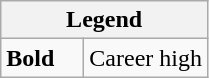<table class="wikitable">
<tr>
<th colspan="2">Legend</th>
</tr>
<tr>
<td style="width:3em;"><strong>Bold</strong></td>
<td>Career high</td>
</tr>
</table>
